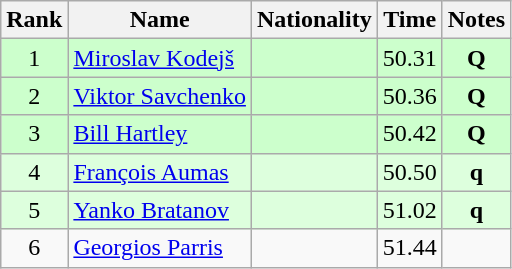<table class="wikitable sortable" style="text-align:center">
<tr>
<th>Rank</th>
<th>Name</th>
<th>Nationality</th>
<th>Time</th>
<th>Notes</th>
</tr>
<tr bgcolor=ccffcc>
<td>1</td>
<td align=left><a href='#'>Miroslav Kodejš</a></td>
<td align=left></td>
<td>50.31</td>
<td><strong>Q</strong></td>
</tr>
<tr bgcolor=ccffcc>
<td>2</td>
<td align=left><a href='#'>Viktor Savchenko</a></td>
<td align=left></td>
<td>50.36</td>
<td><strong>Q</strong></td>
</tr>
<tr bgcolor=ccffcc>
<td>3</td>
<td align=left><a href='#'>Bill Hartley</a></td>
<td align=left></td>
<td>50.42</td>
<td><strong>Q</strong></td>
</tr>
<tr bgcolor=ddffdd>
<td>4</td>
<td align=left><a href='#'>François Aumas</a></td>
<td align=left></td>
<td>50.50</td>
<td><strong>q</strong></td>
</tr>
<tr bgcolor=ddffdd>
<td>5</td>
<td align=left><a href='#'>Yanko Bratanov</a></td>
<td align=left></td>
<td>51.02</td>
<td><strong>q</strong></td>
</tr>
<tr>
<td>6</td>
<td align=left><a href='#'>Georgios Parris</a></td>
<td align=left></td>
<td>51.44</td>
<td></td>
</tr>
</table>
